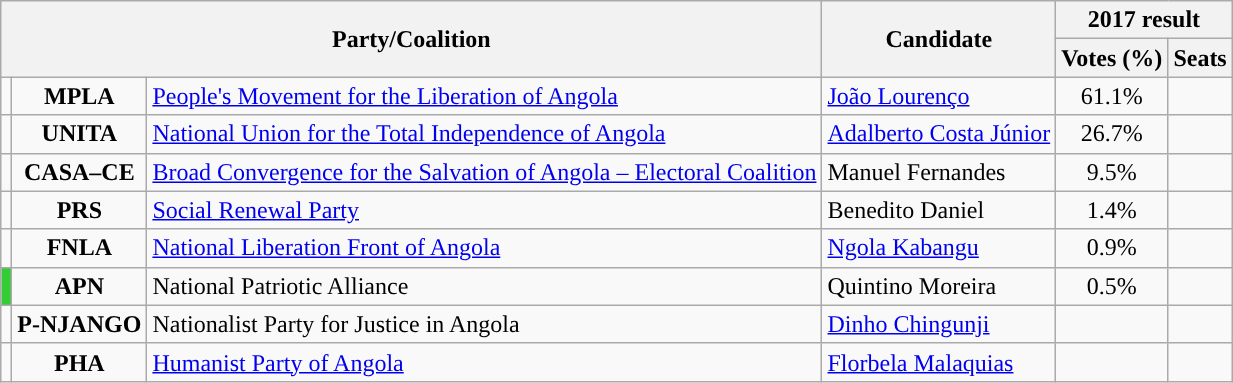<table class="wikitable">
<tr>
<th rowspan="2" colspan="3">Party/Coalition</th>
<th rowspan="2">Candidate</th>
<th colspan="2">2017 result</th>
</tr>
<tr>
<th>Votes (%)</th>
<th>Seats</th>
</tr>
<tr>
<td style="color:inherit;background:"></td>
<td style="text-align:center;"><strong>MPLA</strong></td>
<td><a href='#'>People's Movement for the Liberation of Angola</a><br></td>
<td><a href='#'>João Lourenço</a></td>
<td style="text-align:center;">61.1%</td>
<td></td>
</tr>
<tr>
<td style="color:inherit;background:"></td>
<td style="text-align:center;"><strong>UNITA</strong></td>
<td><a href='#'>National Union for the Total Independence of Angola</a><br></td>
<td><a href='#'>Adalberto Costa Júnior</a></td>
<td style="text-align:center;">26.7%</td>
<td></td>
</tr>
<tr>
<td style="color:inherit;background:"></td>
<td style="text-align:center;"><strong>CASA–CE</strong></td>
<td><a href='#'>Broad Convergence for the Salvation of Angola – Electoral Coalition</a><br></td>
<td>Manuel Fernandes</td>
<td style="text-align:center;">9.5%</td>
<td></td>
</tr>
<tr>
<td style="color:inherit;background:"></td>
<td style="text-align:center;"><strong>PRS</strong></td>
<td><a href='#'>Social Renewal Party</a><br></td>
<td>Benedito Daniel</td>
<td style="text-align:center;">1.4%</td>
<td></td>
</tr>
<tr>
<td style="color:inherit;background:"></td>
<td style="text-align:center;"><strong>FNLA</strong></td>
<td><a href='#'>National Liberation Front of Angola</a><br></td>
<td><a href='#'>Ngola Kabangu</a></td>
<td style="text-align:center;">0.9%</td>
<td></td>
</tr>
<tr>
<td style="background:#32cd32;"></td>
<td style="text-align:center;"><strong>APN</strong></td>
<td>National Patriotic Alliance<br></td>
<td>Quintino Moreira</td>
<td style="text-align:center;">0.5%</td>
<td></td>
</tr>
<tr>
<td style="background:"></td>
<td style="text-align:center;"><strong>P-NJANGO</strong></td>
<td>Nationalist Party for Justice in Angola<br></td>
<td><a href='#'>Dinho Chingunji</a></td>
<td></td>
<td></td>
</tr>
<tr>
<td style="color:inherit;background:"></td>
<td style="text-align:center;"><strong>PHA</strong></td>
<td><a href='#'>Humanist Party of Angola</a><br></td>
<td><a href='#'>Florbela Malaquias</a></td>
<td></td>
<td></td>
</tr>
</table>
